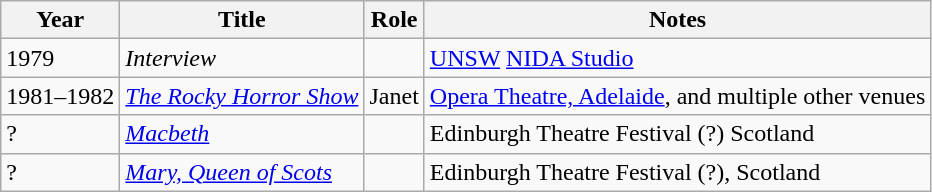<table class="wikitable sortable">
<tr>
<th>Year</th>
<th>Title</th>
<th>Role</th>
<th class="unsortable">Notes<br></th>
</tr>
<tr>
<td>1979</td>
<td><em>Interview</em></td>
<td></td>
<td><a href='#'>UNSW</a> <a href='#'>NIDA Studio</a></td>
</tr>
<tr>
<td>1981–1982</td>
<td><em><a href='#'>The Rocky Horror Show</a></em></td>
<td>Janet</td>
<td><a href='#'>Opera Theatre, Adelaide</a>, and multiple other venues</td>
</tr>
<tr>
<td>?</td>
<td><em><a href='#'>Macbeth</a></em></td>
<td></td>
<td>Edinburgh Theatre Festival (?) Scotland</td>
</tr>
<tr>
<td>?</td>
<td><em><a href='#'>Mary, Queen of Scots</a></em></td>
<td></td>
<td>Edinburgh Theatre Festival (?), Scotland</td>
</tr>
</table>
